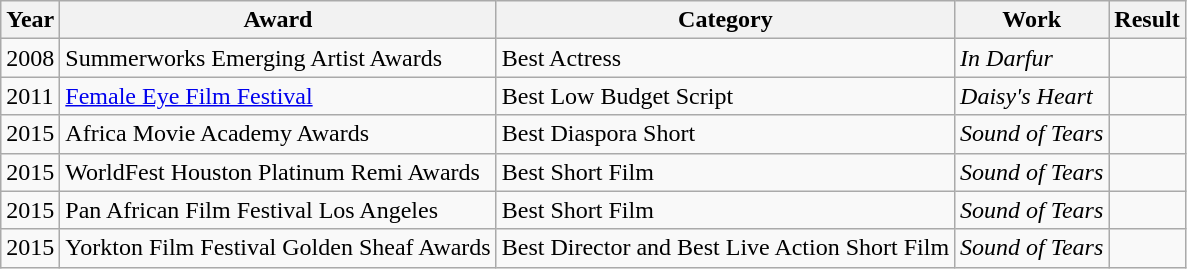<table class="wikitable sortable">
<tr>
<th>Year</th>
<th>Award</th>
<th>Category</th>
<th>Work</th>
<th>Result</th>
</tr>
<tr>
<td>2008</td>
<td>Summerworks Emerging Artist Awards</td>
<td>Best Actress</td>
<td><em>In Darfur</em></td>
<td></td>
</tr>
<tr>
<td>2011</td>
<td><a href='#'>Female Eye Film Festival</a></td>
<td>Best Low Budget Script</td>
<td><em>Daisy's Heart</em></td>
<td></td>
</tr>
<tr>
<td>2015</td>
<td>Africa Movie Academy Awards</td>
<td>Best Diaspora Short</td>
<td><em>Sound of Tears</em></td>
<td></td>
</tr>
<tr>
<td>2015</td>
<td>WorldFest Houston Platinum Remi Awards</td>
<td>Best Short Film</td>
<td><em>Sound of Tears</em></td>
<td></td>
</tr>
<tr>
<td>2015</td>
<td>Pan African Film Festival Los Angeles</td>
<td>Best Short Film</td>
<td><em>Sound of Tears</em></td>
<td></td>
</tr>
<tr>
<td>2015</td>
<td>Yorkton Film Festival Golden Sheaf Awards</td>
<td>Best Director and Best Live Action Short Film</td>
<td><em>Sound of Tears</em></td>
<td></td>
</tr>
</table>
